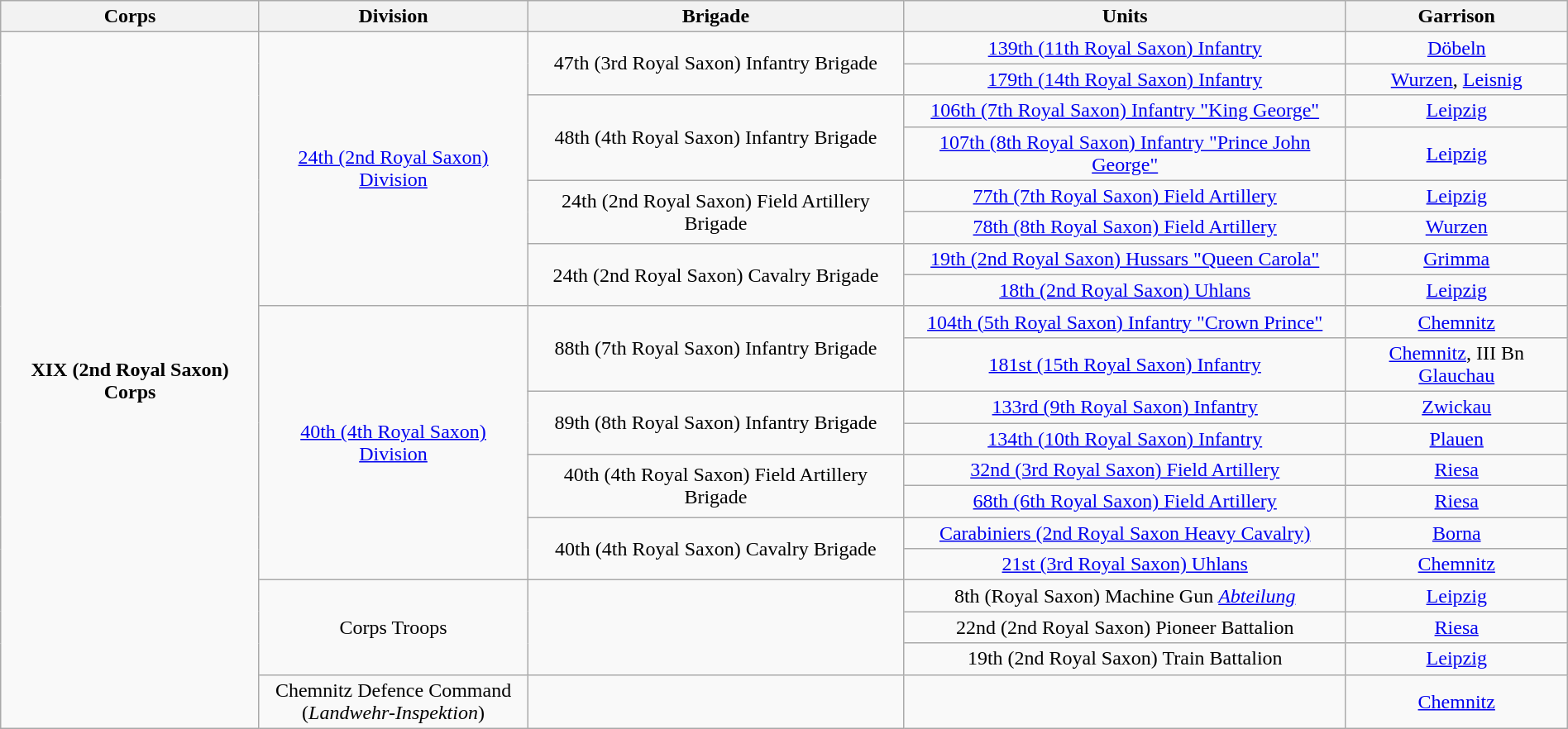<table class="wikitable collapsible collapsed" style="text-align:center; width:100%;">
<tr>
<th>Corps</th>
<th>Division</th>
<th>Brigade</th>
<th>Units</th>
<th>Garrison</th>
</tr>
<tr>
<td ROWSPAN=20><strong>XIX (2nd Royal Saxon) Corps</strong></td>
<td ROWSPAN=8><a href='#'>24th (2nd Royal Saxon) Division</a></td>
<td ROWSPAN=2>47th (3rd Royal Saxon) Infantry Brigade</td>
<td><a href='#'>139th (11th Royal Saxon) Infantry</a></td>
<td><a href='#'>Döbeln</a></td>
</tr>
<tr>
<td><a href='#'>179th (14th Royal Saxon) Infantry</a></td>
<td><a href='#'>Wurzen</a>, <a href='#'>Leisnig</a></td>
</tr>
<tr>
<td ROWSPAN=2>48th (4th Royal Saxon) Infantry Brigade</td>
<td><a href='#'>106th (7th Royal Saxon) Infantry "King George"</a></td>
<td><a href='#'>Leipzig</a></td>
</tr>
<tr>
<td><a href='#'>107th (8th Royal Saxon) Infantry "Prince John George"</a></td>
<td><a href='#'>Leipzig</a></td>
</tr>
<tr>
<td ROWSPAN=2>24th (2nd Royal Saxon) Field Artillery Brigade</td>
<td><a href='#'>77th (7th Royal Saxon) Field Artillery</a></td>
<td><a href='#'>Leipzig</a></td>
</tr>
<tr>
<td><a href='#'>78th (8th Royal Saxon) Field Artillery</a></td>
<td><a href='#'>Wurzen</a></td>
</tr>
<tr>
<td ROWSPAN=2>24th (2nd Royal Saxon) Cavalry Brigade</td>
<td><a href='#'>19th (2nd Royal Saxon) Hussars "Queen Carola"</a></td>
<td><a href='#'>Grimma</a></td>
</tr>
<tr>
<td><a href='#'>18th (2nd Royal Saxon) Uhlans</a></td>
<td><a href='#'>Leipzig</a></td>
</tr>
<tr>
<td ROWSPAN=8><a href='#'>40th (4th Royal Saxon) Division</a></td>
<td ROWSPAN=2>88th (7th Royal Saxon) Infantry Brigade</td>
<td><a href='#'>104th (5th Royal Saxon) Infantry "Crown Prince"</a></td>
<td><a href='#'>Chemnitz</a></td>
</tr>
<tr>
<td><a href='#'>181st (15th Royal Saxon) Infantry</a></td>
<td><a href='#'>Chemnitz</a>, III Bn <a href='#'>Glauchau</a></td>
</tr>
<tr>
<td ROWSPAN=2>89th (8th Royal Saxon) Infantry Brigade</td>
<td><a href='#'>133rd (9th Royal Saxon) Infantry</a></td>
<td><a href='#'>Zwickau</a></td>
</tr>
<tr>
<td><a href='#'>134th (10th Royal Saxon) Infantry</a></td>
<td><a href='#'>Plauen</a></td>
</tr>
<tr>
<td ROWSPAN=2>40th (4th Royal Saxon) Field Artillery Brigade</td>
<td><a href='#'>32nd (3rd Royal Saxon) Field Artillery</a></td>
<td><a href='#'>Riesa</a></td>
</tr>
<tr>
<td><a href='#'>68th (6th Royal Saxon) Field Artillery</a></td>
<td><a href='#'>Riesa</a></td>
</tr>
<tr>
<td ROWSPAN=2>40th (4th Royal Saxon) Cavalry Brigade</td>
<td><a href='#'>Carabiniers (2nd Royal Saxon Heavy Cavalry)</a></td>
<td><a href='#'>Borna</a></td>
</tr>
<tr>
<td><a href='#'>21st (3rd Royal Saxon) Uhlans</a></td>
<td><a href='#'>Chemnitz</a></td>
</tr>
<tr>
<td ROWSPAN=3>Corps Troops</td>
<td ROWSPAN=3></td>
<td>8th (Royal Saxon) Machine Gun <em><a href='#'>Abteilung</a></em></td>
<td><a href='#'>Leipzig</a></td>
</tr>
<tr>
<td>22nd (2nd Royal Saxon) Pioneer Battalion</td>
<td><a href='#'>Riesa</a></td>
</tr>
<tr>
<td>19th (2nd Royal Saxon) Train Battalion</td>
<td><a href='#'>Leipzig</a></td>
</tr>
<tr>
<td>Chemnitz Defence Command<br>(<em>Landwehr-Inspektion</em>)</td>
<td></td>
<td></td>
<td><a href='#'>Chemnitz</a></td>
</tr>
</table>
